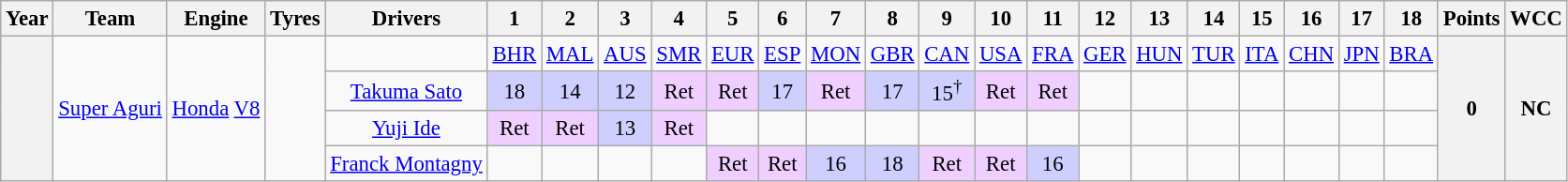<table class="wikitable" style="text-align:center; font-size:95%">
<tr>
<th>Year</th>
<th>Team</th>
<th>Engine</th>
<th>Tyres</th>
<th>Drivers</th>
<th>1</th>
<th>2</th>
<th>3</th>
<th>4</th>
<th>5</th>
<th>6</th>
<th>7</th>
<th>8</th>
<th>9</th>
<th>10</th>
<th>11</th>
<th>12</th>
<th>13</th>
<th>14</th>
<th>15</th>
<th>16</th>
<th>17</th>
<th>18</th>
<th>Points</th>
<th>WCC</th>
</tr>
<tr>
<th rowspan="4"></th>
<td rowspan="4"><a href='#'>Super Aguri</a></td>
<td rowspan="4"><a href='#'>Honda</a> <a href='#'>V8</a></td>
<td rowspan="4"></td>
<td></td>
<td><a href='#'>BHR</a></td>
<td><a href='#'>MAL</a></td>
<td><a href='#'>AUS</a></td>
<td><a href='#'>SMR</a></td>
<td><a href='#'>EUR</a></td>
<td><a href='#'>ESP</a></td>
<td><a href='#'>MON</a></td>
<td><a href='#'>GBR</a></td>
<td><a href='#'>CAN</a></td>
<td><a href='#'>USA</a></td>
<td><a href='#'>FRA</a></td>
<td><a href='#'>GER</a></td>
<td><a href='#'>HUN</a></td>
<td><a href='#'>TUR</a></td>
<td><a href='#'>ITA</a></td>
<td><a href='#'>CHN</a></td>
<td><a href='#'>JPN</a></td>
<td><a href='#'>BRA</a></td>
<th rowspan="5">0</th>
<th rowspan="5">NC</th>
</tr>
<tr>
<td> <a href='#'>Takuma Sato</a></td>
<td style="background:#CFCFFF;">18</td>
<td style="background:#CFCFFF;">14</td>
<td style="background:#CFCFFF;">12</td>
<td style="background:#EFCFFF;">Ret</td>
<td style="background:#EFCFFF;">Ret</td>
<td style="background:#CFCFFF;">17</td>
<td style="background:#EFCFFF;">Ret</td>
<td style="background:#CFCFFF;">17</td>
<td style="background:#CFCFFF;">15<sup>†</sup></td>
<td style="background:#EFCFFF;">Ret</td>
<td style="background:#EFCFFF;">Ret</td>
<td></td>
<td></td>
<td></td>
<td></td>
<td></td>
<td></td>
<td></td>
</tr>
<tr>
<td> <a href='#'>Yuji Ide</a></td>
<td style="background:#EFCFFF;">Ret</td>
<td style="background:#EFCFFF;">Ret</td>
<td style="background:#CFCFFF;">13</td>
<td style="background:#EFCFFF;">Ret</td>
<td></td>
<td></td>
<td></td>
<td></td>
<td></td>
<td></td>
<td></td>
<td></td>
<td></td>
<td></td>
<td></td>
<td></td>
<td></td>
<td></td>
</tr>
<tr>
<td> <a href='#'>Franck Montagny</a></td>
<td></td>
<td></td>
<td></td>
<td></td>
<td style="background:#EFCFFF;">Ret</td>
<td style="background:#EFCFFF;">Ret</td>
<td style="background:#CFCFFF;">16</td>
<td style="background:#CFCFFF;">18</td>
<td style="background:#EFCFFF;">Ret</td>
<td style="background:#EFCFFF;">Ret</td>
<td style="background:#CFCFFF;">16</td>
<td></td>
<td></td>
<td></td>
<td></td>
<td></td>
<td></td>
<td></td>
</tr>
</table>
